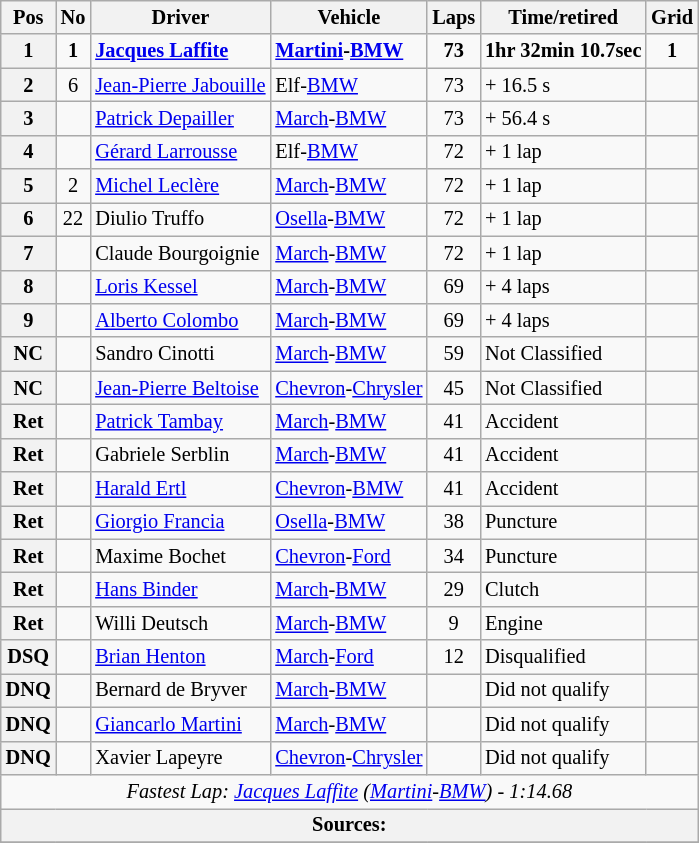<table class="wikitable" style="font-size: 85%;">
<tr>
<th>Pos</th>
<th>No</th>
<th>Driver</th>
<th>Vehicle</th>
<th>Laps</th>
<th>Time/retired</th>
<th>Grid</th>
</tr>
<tr>
<th>1</th>
<td align="center"><strong>1</strong></td>
<td> <strong><a href='#'>Jacques Laffite</a></strong></td>
<td><strong><a href='#'>Martini</a>-<a href='#'>BMW</a></strong></td>
<td align="center"><strong>73</strong></td>
<td><strong>1hr 32min 10.7sec</strong></td>
<td align="center"><strong>1</strong></td>
</tr>
<tr>
<th>2</th>
<td align="center">6</td>
<td> <a href='#'>Jean-Pierre Jabouille</a></td>
<td>Elf-<a href='#'>BMW</a></td>
<td align="center">73</td>
<td>+ 16.5 s</td>
<td align="center"></td>
</tr>
<tr>
<th>3</th>
<td align="center"></td>
<td> <a href='#'>Patrick Depailler</a></td>
<td><a href='#'>March</a>-<a href='#'>BMW</a></td>
<td align="center">73</td>
<td>+ 56.4 s</td>
<td align="center"></td>
</tr>
<tr>
<th>4</th>
<td align="center"></td>
<td> <a href='#'>Gérard Larrousse</a></td>
<td>Elf-<a href='#'>BMW</a></td>
<td align="center">72</td>
<td>+ 1 lap</td>
<td align="center"></td>
</tr>
<tr>
<th>5</th>
<td align="center">2</td>
<td> <a href='#'>Michel Leclère</a></td>
<td><a href='#'>March</a>-<a href='#'>BMW</a></td>
<td align="center">72</td>
<td>+ 1 lap</td>
<td align="center"></td>
</tr>
<tr>
<th>6</th>
<td align="center">22</td>
<td> Diulio Truffo</td>
<td><a href='#'>Osella</a>-<a href='#'>BMW</a></td>
<td align="center">72</td>
<td>+ 1 lap</td>
<td align="center"></td>
</tr>
<tr>
<th>7</th>
<td align="center"></td>
<td> Claude Bourgoignie</td>
<td><a href='#'>March</a>-<a href='#'>BMW</a></td>
<td align="center">72</td>
<td>+ 1 lap</td>
<td align="center"></td>
</tr>
<tr>
<th>8</th>
<td align="center"></td>
<td> <a href='#'>Loris Kessel</a></td>
<td><a href='#'>March</a>-<a href='#'>BMW</a></td>
<td align="center">69</td>
<td>+ 4 laps</td>
<td align="center"></td>
</tr>
<tr>
<th>9</th>
<td align="center"></td>
<td> <a href='#'>Alberto Colombo</a></td>
<td><a href='#'>March</a>-<a href='#'>BMW</a></td>
<td align="center">69</td>
<td>+ 4 laps</td>
<td align="center"></td>
</tr>
<tr>
<th>NC</th>
<td align="center"></td>
<td> Sandro Cinotti</td>
<td><a href='#'>March</a>-<a href='#'>BMW</a></td>
<td align="center">59</td>
<td>Not Classified</td>
<td align="center"></td>
</tr>
<tr>
<th>NC</th>
<td align="center"></td>
<td> <a href='#'>Jean-Pierre Beltoise</a></td>
<td><a href='#'>Chevron</a>-<a href='#'>Chrysler</a></td>
<td align="center">45</td>
<td>Not Classified</td>
<td align="center"></td>
</tr>
<tr>
<th>Ret</th>
<td align="center"></td>
<td> <a href='#'>Patrick Tambay</a></td>
<td><a href='#'>March</a>-<a href='#'>BMW</a></td>
<td align="center">41</td>
<td>Accident</td>
<td align="center"></td>
</tr>
<tr>
<th>Ret</th>
<td align="center"></td>
<td> Gabriele Serblin</td>
<td><a href='#'>March</a>-<a href='#'>BMW</a></td>
<td align="center">41</td>
<td>Accident</td>
<td align="center"></td>
</tr>
<tr>
<th>Ret</th>
<td align="center"></td>
<td> <a href='#'>Harald Ertl</a></td>
<td><a href='#'>Chevron</a>-<a href='#'>BMW</a></td>
<td align="center">41</td>
<td>Accident</td>
<td align="center"></td>
</tr>
<tr>
<th>Ret</th>
<td align="center"></td>
<td> <a href='#'>Giorgio Francia</a></td>
<td><a href='#'>Osella</a>-<a href='#'>BMW</a></td>
<td align="center">38</td>
<td>Puncture</td>
<td align="center"></td>
</tr>
<tr>
<th>Ret</th>
<td align="center"></td>
<td> Maxime Bochet</td>
<td><a href='#'>Chevron</a>-<a href='#'>Ford</a></td>
<td align="center">34</td>
<td>Puncture</td>
<td align="center"></td>
</tr>
<tr>
<th>Ret</th>
<td align="center"></td>
<td> <a href='#'>Hans Binder</a></td>
<td><a href='#'>March</a>-<a href='#'>BMW</a></td>
<td align="center">29</td>
<td>Clutch</td>
<td align="center"></td>
</tr>
<tr>
<th>Ret</th>
<td align="center"></td>
<td> Willi Deutsch</td>
<td><a href='#'>March</a>-<a href='#'>BMW</a></td>
<td align="center">9</td>
<td>Engine</td>
<td align="center"></td>
</tr>
<tr>
<th>DSQ</th>
<td align="center"></td>
<td> <a href='#'>Brian Henton</a></td>
<td><a href='#'>March</a>-<a href='#'>Ford</a></td>
<td align="center">12</td>
<td>Disqualified</td>
<td align="center"></td>
</tr>
<tr>
<th>DNQ</th>
<td align="center"></td>
<td> Bernard de Bryver</td>
<td><a href='#'>March</a>-<a href='#'>BMW</a></td>
<td></td>
<td>Did not qualify</td>
<td></td>
</tr>
<tr>
<th>DNQ</th>
<td align="center"></td>
<td> <a href='#'>Giancarlo Martini</a></td>
<td><a href='#'>March</a>-<a href='#'>BMW</a></td>
<td></td>
<td>Did not qualify</td>
<td></td>
</tr>
<tr>
<th>DNQ</th>
<td align="center"></td>
<td> Xavier Lapeyre</td>
<td><a href='#'>Chevron</a>-<a href='#'>Chrysler</a></td>
<td></td>
<td>Did not qualify</td>
<td></td>
</tr>
<tr>
<td colspan="8" align="center"><em>Fastest Lap: <a href='#'>Jacques Laffite</a> (<a href='#'>Martini</a>-<a href='#'>BMW</a>) - 1:14.68</em></td>
</tr>
<tr>
<th colspan="8">Sources:</th>
</tr>
<tr>
</tr>
</table>
